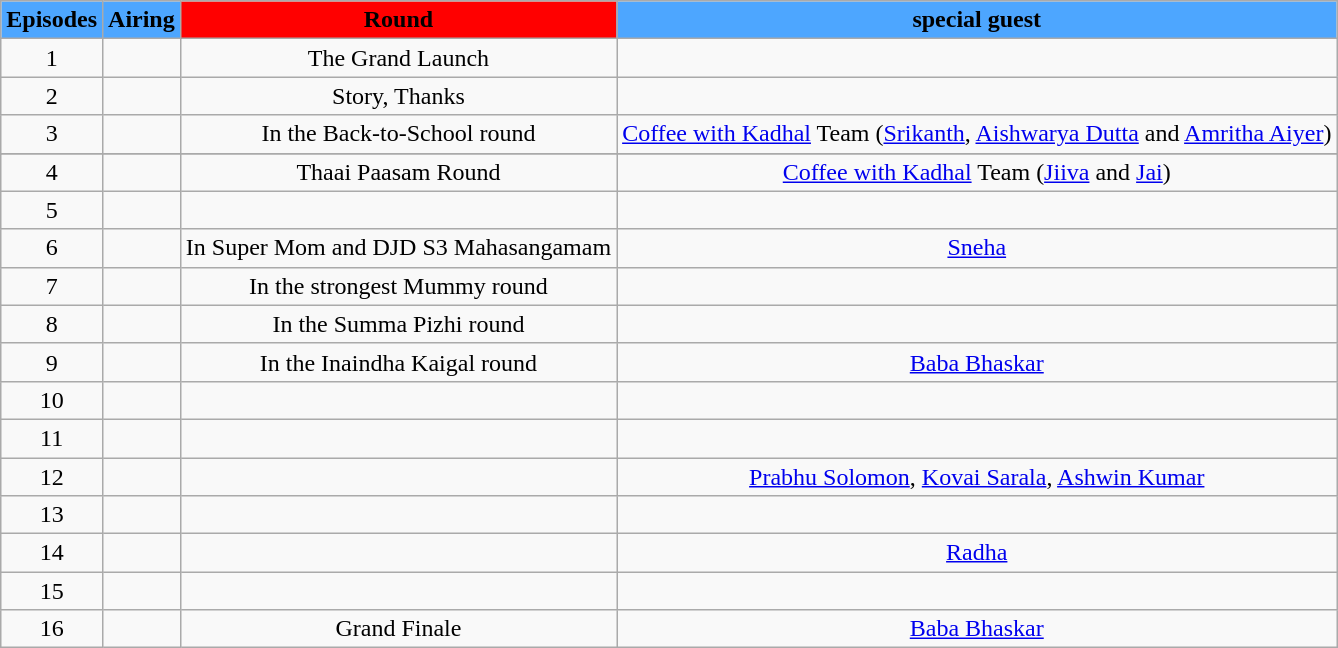<table class="wikitable" style="text-align:center;">
<tr>
<th scope="col" style ="background: #4da6ff;"style="background: #FF7F00 ;color:black">Episodes</th>
<th scope="col" style ="background: #4da6ff;"style="background: #FF7F00 ;color:black">Airing</th>
<th scope="col" style ="background: #FF0000;"style="background: #FF7F00 ;color:black">Round</th>
<th scope="col" style ="background: #4da6ff;"style="background: #FF7F00 ;color:black">special guest</th>
</tr>
<tr>
<td>1</td>
<td></td>
<td>The Grand Launch</td>
</tr>
<tr>
<td>2</td>
<td></td>
<td>Story, Thanks</td>
<td></td>
</tr>
<tr>
<td>3</td>
<td></td>
<td>In the Back-to-School round</td>
<td><a href='#'>Coffee with Kadhal</a> Team (<a href='#'>Srikanth</a>, <a href='#'>Aishwarya Dutta</a> and <a href='#'>Amritha Aiyer</a>)</td>
</tr>
<tr>
</tr>
<tr>
<td>4</td>
<td></td>
<td>Thaai Paasam Round</td>
<td><a href='#'>Coffee with Kadhal</a> Team (<a href='#'>Jiiva</a> and <a href='#'>Jai</a>)</td>
</tr>
<tr>
<td>5</td>
<td></td>
<td></td>
<td></td>
</tr>
<tr>
<td>6</td>
<td></td>
<td>In Super Mom and DJD S3 Mahasangamam</td>
<td><a href='#'>Sneha</a></td>
</tr>
<tr>
<td>7</td>
<td></td>
<td>In the strongest Mummy round</td>
<td></td>
</tr>
<tr>
<td>8</td>
<td></td>
<td>In the Summa Pizhi round</td>
<td></td>
</tr>
<tr>
<td>9</td>
<td></td>
<td>In the Inaindha Kaigal round</td>
<td><a href='#'>Baba Bhaskar</a></td>
</tr>
<tr>
<td>10</td>
<td></td>
<td></td>
<td></td>
</tr>
<tr>
<td>11</td>
<td></td>
<td></td>
<td></td>
</tr>
<tr>
<td>12</td>
<td></td>
<td></td>
<td><a href='#'>Prabhu Solomon</a>, <a href='#'>Kovai Sarala</a>, <a href='#'>Ashwin Kumar</a></td>
</tr>
<tr>
<td>13</td>
<td></td>
<td></td>
<td></td>
</tr>
<tr>
<td>14</td>
<td></td>
<td></td>
<td><a href='#'>Radha</a></td>
</tr>
<tr>
<td>15</td>
<td></td>
<td></td>
<td></td>
</tr>
<tr>
<td>16</td>
<td></td>
<td>Grand Finale</td>
<td><a href='#'>Baba Bhaskar</a></td>
</tr>
</table>
